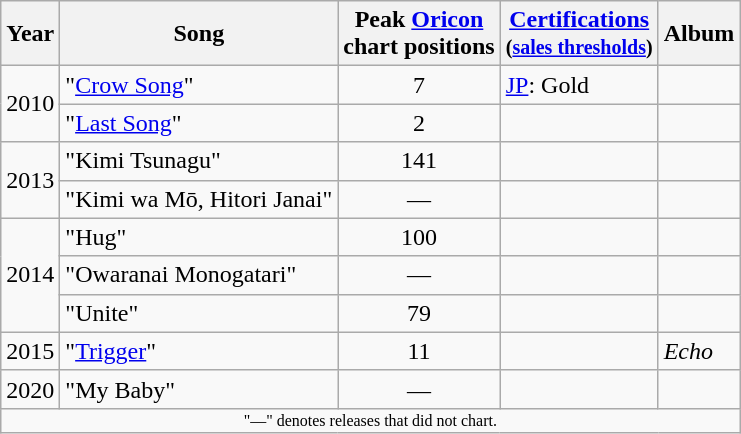<table class="wikitable">
<tr>
<th>Year</th>
<th>Song</th>
<th>Peak <a href='#'>Oricon</a><br> chart positions</th>
<th><a href='#'>Certifications</a><br><small>(<a href='#'>sales thresholds</a>)</small></th>
<th>Album</th>
</tr>
<tr>
<td rowspan="2">2010</td>
<td>"<a href='#'>Crow Song</a>"</td>
<td align="center">7</td>
<td><a href='#'>JP</a>: Gold</td>
<td></td>
</tr>
<tr>
<td>"<a href='#'>Last Song</a>"</td>
<td align="center">2</td>
<td></td>
<td></td>
</tr>
<tr>
<td rowspan="2">2013</td>
<td>"Kimi Tsunagu"</td>
<td align="center">141</td>
<td></td>
<td></td>
</tr>
<tr>
<td>"Kimi wa Mō, Hitori Janai"</td>
<td align="center">—</td>
<td></td>
<td></td>
</tr>
<tr>
<td rowspan="3">2014</td>
<td>"Hug"</td>
<td align="center">100</td>
<td></td>
<td></td>
</tr>
<tr>
<td>"Owaranai Monogatari"</td>
<td align="center">—</td>
<td></td>
<td></td>
</tr>
<tr>
<td>"Unite"</td>
<td align="center">79</td>
<td></td>
<td></td>
</tr>
<tr>
<td rowspan="1">2015</td>
<td>"<a href='#'>Trigger</a>"</td>
<td align="center">11</td>
<td></td>
<td><em>Echo</em></td>
</tr>
<tr>
<td rowspan="1">2020</td>
<td>"My Baby"</td>
<td align="center">—</td>
<td></td>
<td></td>
</tr>
<tr>
<td align="center" colspan="13" style="font-size: 8pt">"—" denotes releases that did not chart.</td>
</tr>
</table>
